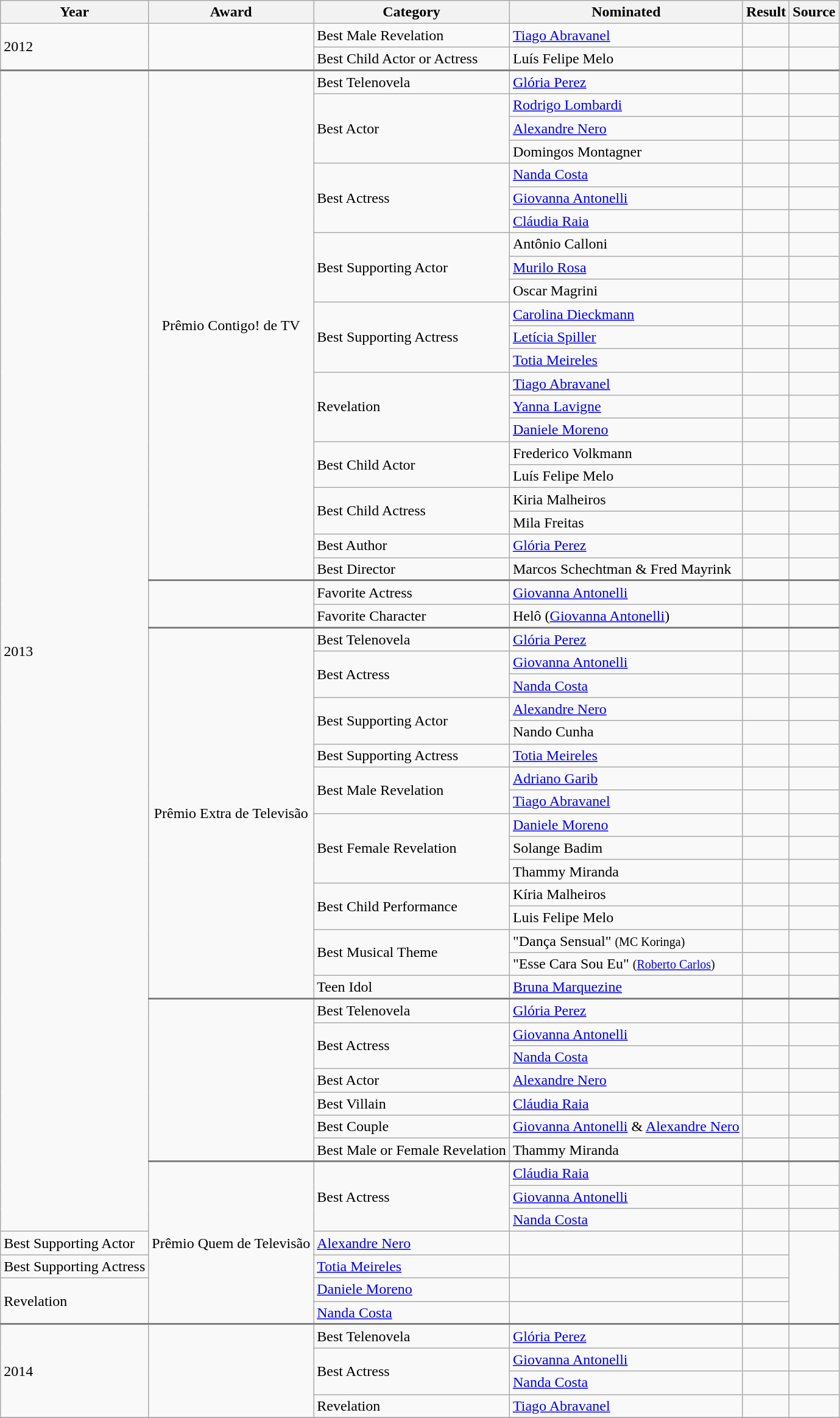<table class="wikitable">
<tr>
<th>Year</th>
<th>Award</th>
<th>Category</th>
<th>Nominated</th>
<th>Result</th>
<th>Source</th>
</tr>
<tr>
<td rowspan=2>2012</td>
<td rowspan=2></td>
<td>Best Male Revelation</td>
<td><a href='#'>Tiago Abravanel</a></td>
<td></td>
<td></td>
</tr>
<tr>
<td>Best Child Actor or Actress</td>
<td>Luís Felipe Melo</td>
<td></td>
<td></td>
</tr>
<tr>
</tr>
<tr style="border-top:2px solid gray;">
<td rowspan=54>2013</td>
<td rowspan=22 style="text-align:center;">Prêmio Contigo! de TV</td>
<td>Best Telenovela</td>
<td><a href='#'>Glória Perez</a></td>
<td></td>
<td></td>
</tr>
<tr>
<td rowspan=3>Best Actor</td>
<td><a href='#'>Rodrigo Lombardi</a></td>
<td></td>
<td></td>
</tr>
<tr>
<td><a href='#'>Alexandre Nero</a></td>
<td></td>
<td></td>
</tr>
<tr>
<td>Domingos Montagner</td>
<td></td>
<td></td>
</tr>
<tr>
<td rowspan=3>Best Actress</td>
<td><a href='#'>Nanda Costa</a></td>
<td></td>
<td></td>
</tr>
<tr>
<td><a href='#'>Giovanna Antonelli</a></td>
<td></td>
<td></td>
</tr>
<tr>
<td><a href='#'>Cláudia Raia</a></td>
<td></td>
<td></td>
</tr>
<tr>
<td rowspan=3>Best Supporting Actor</td>
<td>Antônio Calloni</td>
<td></td>
<td></td>
</tr>
<tr>
<td><a href='#'>Murilo Rosa</a></td>
<td></td>
<td></td>
</tr>
<tr>
<td>Oscar Magrini</td>
<td></td>
<td></td>
</tr>
<tr>
<td rowspan=3>Best Supporting Actress</td>
<td><a href='#'>Carolina Dieckmann</a></td>
<td></td>
<td></td>
</tr>
<tr>
<td><a href='#'>Letícia Spiller</a></td>
<td></td>
<td></td>
</tr>
<tr>
<td><a href='#'>Totia Meireles</a></td>
<td></td>
<td></td>
</tr>
<tr>
<td rowspan=3>Revelation</td>
<td><a href='#'>Tiago Abravanel</a></td>
<td></td>
<td></td>
</tr>
<tr>
<td><a href='#'>Yanna Lavigne</a></td>
<td></td>
<td></td>
</tr>
<tr>
<td><a href='#'>Daniele Moreno</a></td>
<td></td>
<td></td>
</tr>
<tr>
<td rowspan=2>Best Child Actor</td>
<td>Frederico Volkmann</td>
<td></td>
<td></td>
</tr>
<tr>
<td>Luís Felipe Melo</td>
<td></td>
<td></td>
</tr>
<tr>
<td rowspan=2>Best Child Actress</td>
<td>Kiria Malheiros</td>
<td></td>
<td></td>
</tr>
<tr>
<td>Mila Freitas</td>
<td></td>
<td></td>
</tr>
<tr>
<td>Best Author</td>
<td><a href='#'>Glória Perez</a></td>
<td></td>
<td></td>
</tr>
<tr>
<td>Best Director</td>
<td>Marcos Schechtman & Fred Mayrink</td>
<td></td>
<td></td>
</tr>
<tr>
</tr>
<tr style="border-top:2px solid gray;">
<td rowspan=2></td>
<td>Favorite Actress</td>
<td><a href='#'>Giovanna Antonelli</a></td>
<td></td>
<td></td>
</tr>
<tr>
<td>Favorite Character</td>
<td>Helô (<a href='#'>Giovanna Antonelli</a>)</td>
<td></td>
<td></td>
</tr>
<tr>
</tr>
<tr style="border-top:2px solid gray;">
<td rowspan=16 style="text-align:center;">Prêmio Extra de Televisão</td>
<td>Best Telenovela</td>
<td><a href='#'>Glória Perez</a></td>
<td></td>
<td></td>
</tr>
<tr>
<td rowspan=2>Best Actress</td>
<td><a href='#'>Giovanna Antonelli</a></td>
<td></td>
<td></td>
</tr>
<tr>
<td><a href='#'>Nanda Costa</a></td>
<td></td>
<td></td>
</tr>
<tr>
<td rowspan=2>Best Supporting Actor</td>
<td><a href='#'>Alexandre Nero</a></td>
<td></td>
<td></td>
</tr>
<tr>
<td>Nando Cunha</td>
<td></td>
<td></td>
</tr>
<tr>
<td>Best Supporting Actress</td>
<td><a href='#'>Totia Meireles</a></td>
<td></td>
<td></td>
</tr>
<tr>
<td rowspan=2>Best Male Revelation</td>
<td><a href='#'>Adriano Garib</a></td>
<td></td>
<td></td>
</tr>
<tr>
<td><a href='#'>Tiago Abravanel</a></td>
<td></td>
<td></td>
</tr>
<tr>
<td rowspan=3>Best Female Revelation</td>
<td><a href='#'>Daniele Moreno</a></td>
<td></td>
<td></td>
</tr>
<tr>
<td>Solange Badim</td>
<td></td>
<td></td>
</tr>
<tr>
<td>Thammy Miranda</td>
<td></td>
<td></td>
</tr>
<tr>
<td rowspan=2>Best Child Performance</td>
<td>Kíria Malheiros</td>
<td></td>
<td></td>
</tr>
<tr>
<td>Luis Felipe Melo</td>
<td></td>
<td></td>
</tr>
<tr>
<td rowspan=2>Best Musical Theme</td>
<td>"Dança Sensual" <small>(MC Koringa)</small></td>
<td></td>
<td></td>
</tr>
<tr>
<td>"Esse Cara Sou Eu" <small>(<a href='#'>Roberto Carlos</a>)</small></td>
<td></td>
<td></td>
</tr>
<tr>
<td>Teen Idol</td>
<td><a href='#'>Bruna Marquezine</a></td>
<td></td>
<td></td>
</tr>
<tr>
</tr>
<tr style="border-top:2px solid gray;">
<td rowspan=7></td>
<td>Best Telenovela</td>
<td><a href='#'>Glória Perez</a></td>
<td></td>
<td></td>
</tr>
<tr>
<td rowspan=2>Best Actress</td>
<td><a href='#'>Giovanna Antonelli</a></td>
<td></td>
<td></td>
</tr>
<tr>
<td><a href='#'>Nanda Costa</a></td>
<td></td>
<td></td>
</tr>
<tr>
<td>Best Actor</td>
<td><a href='#'>Alexandre Nero</a></td>
<td></td>
<td></td>
</tr>
<tr>
<td>Best Villain</td>
<td><a href='#'>Cláudia Raia</a></td>
<td></td>
<td></td>
</tr>
<tr>
<td>Best Couple</td>
<td><a href='#'>Giovanna Antonelli</a> & <a href='#'>Alexandre Nero</a></td>
<td></td>
<td></td>
</tr>
<tr>
<td>Best Male or Female Revelation</td>
<td>Thammy Miranda</td>
<td></td>
<td></td>
</tr>
<tr>
</tr>
<tr style="border-top:2px solid gray;">
<td rowspan=7 style="text-align:center;">Prêmio Quem de Televisão</td>
<td rowspan=3>Best Actress</td>
<td><a href='#'>Cláudia Raia</a></td>
<td></td>
<td></td>
</tr>
<tr>
<td><a href='#'>Giovanna Antonelli</a></td>
<td></td>
<td></td>
</tr>
<tr>
<td><a href='#'>Nanda Costa</a></td>
<td></td>
<td></td>
</tr>
<tr>
<td>Best Supporting Actor</td>
<td><a href='#'>Alexandre Nero</a></td>
<td></td>
<td></td>
</tr>
<tr>
<td>Best Supporting Actress</td>
<td><a href='#'>Totia Meireles</a></td>
<td></td>
<td></td>
</tr>
<tr>
<td rowspan=2>Revelation</td>
<td><a href='#'>Daniele Moreno</a></td>
<td></td>
<td></td>
</tr>
<tr>
<td><a href='#'>Nanda Costa</a></td>
<td></td>
<td></td>
</tr>
<tr>
</tr>
<tr style="border-top:2px solid gray;">
<td rowspan=4>2014</td>
<td rowspan=4></td>
<td>Best Telenovela</td>
<td><a href='#'>Glória Perez</a></td>
<td></td>
<td></td>
</tr>
<tr>
<td rowspan=2>Best Actress</td>
<td><a href='#'>Giovanna Antonelli</a></td>
<td></td>
<td></td>
</tr>
<tr>
<td><a href='#'>Nanda Costa</a></td>
<td></td>
<td></td>
</tr>
<tr>
<td>Revelation</td>
<td><a href='#'>Tiago Abravanel</a></td>
<td></td>
<td></td>
</tr>
<tr>
</tr>
</table>
